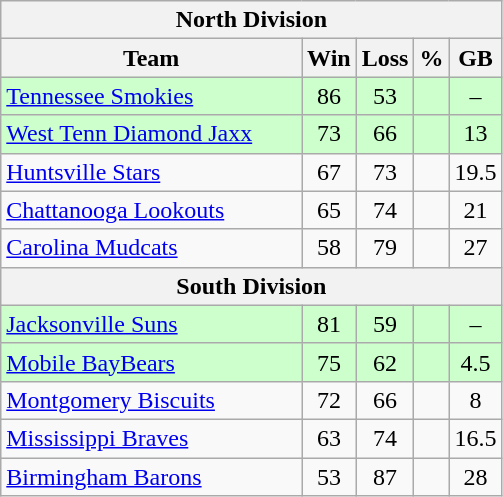<table class="wikitable">
<tr>
<th colspan="5">North Division</th>
</tr>
<tr>
<th width="60%">Team</th>
<th>Win</th>
<th>Loss</th>
<th>%</th>
<th>GB</th>
</tr>
<tr align=center bgcolor=ccffcc>
<td align=left><a href='#'>Tennessee Smokies</a></td>
<td>86</td>
<td>53</td>
<td></td>
<td>–</td>
</tr>
<tr align=center bgcolor=ccffcc>
<td align=left><a href='#'>West Tenn Diamond Jaxx</a></td>
<td>73</td>
<td>66</td>
<td></td>
<td>13</td>
</tr>
<tr align=center>
<td align=left><a href='#'>Huntsville Stars</a></td>
<td>67</td>
<td>73</td>
<td></td>
<td>19.5</td>
</tr>
<tr align=center>
<td align=left><a href='#'>Chattanooga Lookouts</a></td>
<td>65</td>
<td>74</td>
<td></td>
<td>21</td>
</tr>
<tr align=center>
<td align=left><a href='#'>Carolina Mudcats</a></td>
<td>58</td>
<td>79</td>
<td></td>
<td>27</td>
</tr>
<tr>
<th colspan="5">South Division</th>
</tr>
<tr align=center bgcolor=ccffcc>
<td align=left><a href='#'>Jacksonville Suns</a></td>
<td>81</td>
<td>59</td>
<td></td>
<td>–</td>
</tr>
<tr align=center bgcolor=ccffcc>
<td align=left><a href='#'>Mobile BayBears</a></td>
<td>75</td>
<td>62</td>
<td></td>
<td>4.5</td>
</tr>
<tr align=center>
<td align=left><a href='#'>Montgomery Biscuits</a></td>
<td>72</td>
<td>66</td>
<td></td>
<td>8</td>
</tr>
<tr align=center>
<td align=left><a href='#'>Mississippi Braves</a></td>
<td>63</td>
<td>74</td>
<td></td>
<td>16.5</td>
</tr>
<tr align=center>
<td align=left><a href='#'>Birmingham Barons</a></td>
<td>53</td>
<td>87</td>
<td></td>
<td>28</td>
</tr>
</table>
